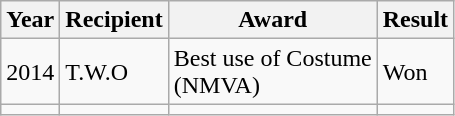<table class="wikitable">
<tr>
<th>Year</th>
<th>Recipient</th>
<th>Award</th>
<th>Result</th>
</tr>
<tr>
<td>2014</td>
<td>T.W.O</td>
<td>Best use of Costume<br>(NMVA)</td>
<td>Won</td>
</tr>
<tr>
<td></td>
<td></td>
<td></td>
<td></td>
</tr>
</table>
